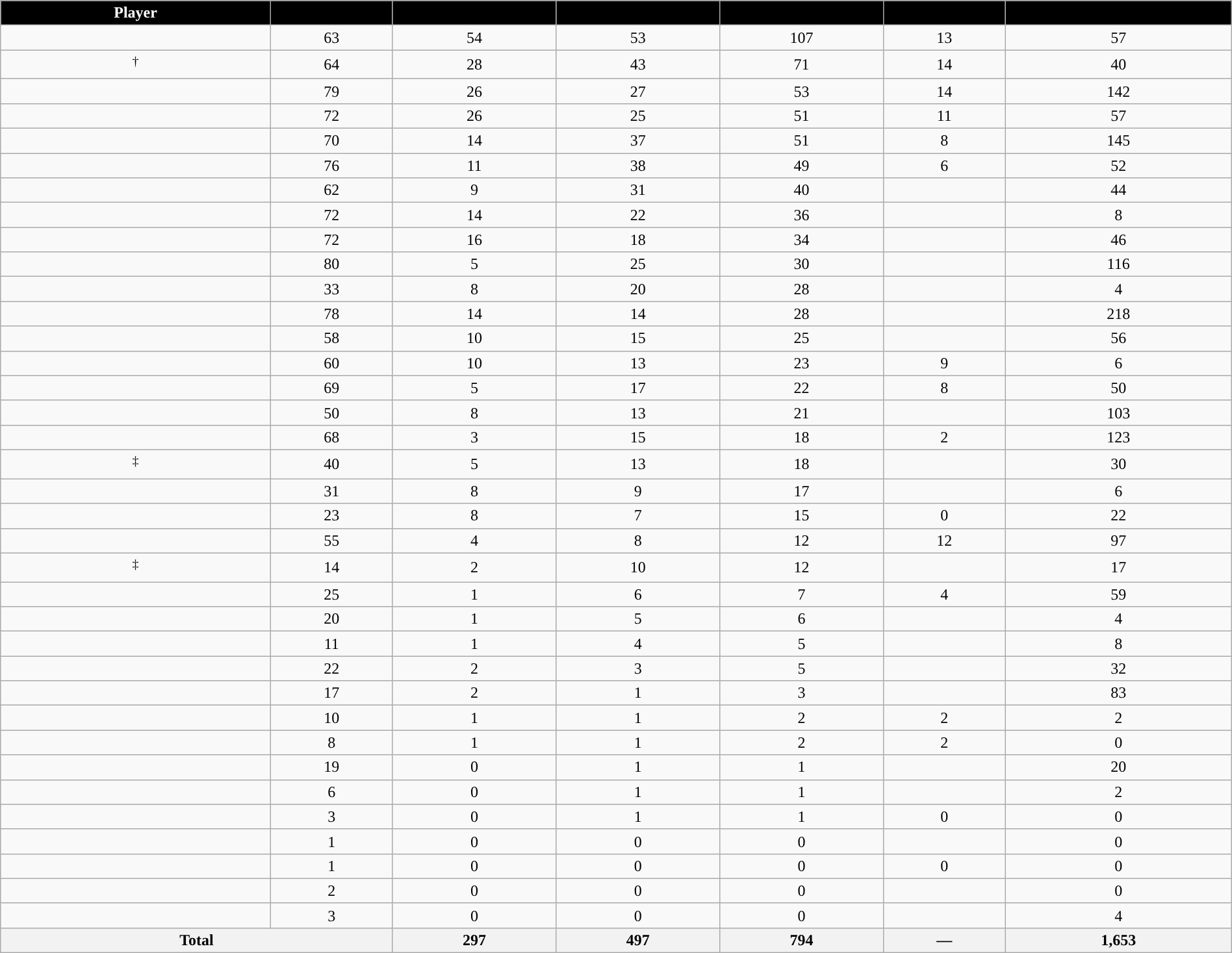<table class="wikitable sortable" style="width:100%; text-align:center;">
<tr align=center>
<th style="color:white; background:#000000; ">Player</th>
<th style="color:white; background:#000000; "></th>
<th style="color:white; background:#000000; "></th>
<th style="color:white; background:#000000; "></th>
<th style="color:white; background:#000000; "></th>
<th style="color:white; background:#000000; "></th>
<th style="color:white; background:#000000; "></th>
</tr>
<tr>
<td></td>
<td>63</td>
<td>54</td>
<td>53</td>
<td>107</td>
<td>13</td>
<td>57</td>
</tr>
<tr>
<td><sup>†</sup></td>
<td>64</td>
<td>28</td>
<td>43</td>
<td>71</td>
<td>14</td>
<td>40</td>
</tr>
<tr>
<td></td>
<td>79</td>
<td>26</td>
<td>27</td>
<td>53</td>
<td>14</td>
<td>142</td>
</tr>
<tr>
<td></td>
<td>72</td>
<td>26</td>
<td>25</td>
<td>51</td>
<td>11</td>
<td>57</td>
</tr>
<tr>
<td></td>
<td>70</td>
<td>14</td>
<td>37</td>
<td>51</td>
<td>8</td>
<td>145</td>
</tr>
<tr>
<td></td>
<td>76</td>
<td>11</td>
<td>38</td>
<td>49</td>
<td>6</td>
<td>52</td>
</tr>
<tr>
<td></td>
<td>62</td>
<td>9</td>
<td>31</td>
<td>40</td>
<td></td>
<td>44</td>
</tr>
<tr>
<td></td>
<td>72</td>
<td>14</td>
<td>22</td>
<td>36</td>
<td></td>
<td>8</td>
</tr>
<tr>
<td></td>
<td>72</td>
<td>16</td>
<td>18</td>
<td>34</td>
<td></td>
<td>46</td>
</tr>
<tr>
<td></td>
<td>80</td>
<td>5</td>
<td>25</td>
<td>30</td>
<td></td>
<td>116</td>
</tr>
<tr>
<td></td>
<td>33</td>
<td>8</td>
<td>20</td>
<td>28</td>
<td></td>
<td>4</td>
</tr>
<tr>
<td></td>
<td>78</td>
<td>14</td>
<td>14</td>
<td>28</td>
<td></td>
<td>218</td>
</tr>
<tr>
<td></td>
<td>58</td>
<td>10</td>
<td>15</td>
<td>25</td>
<td></td>
<td>56</td>
</tr>
<tr>
<td></td>
<td>60</td>
<td>10</td>
<td>13</td>
<td>23</td>
<td>9</td>
<td>6</td>
</tr>
<tr>
<td></td>
<td>69</td>
<td>5</td>
<td>17</td>
<td>22</td>
<td>8</td>
<td>50</td>
</tr>
<tr>
<td></td>
<td>50</td>
<td>8</td>
<td>13</td>
<td>21</td>
<td></td>
<td>103</td>
</tr>
<tr>
<td></td>
<td>68</td>
<td>3</td>
<td>15</td>
<td>18</td>
<td>2</td>
<td>123</td>
</tr>
<tr>
<td><sup>‡</sup></td>
<td>40</td>
<td>5</td>
<td>13</td>
<td>18</td>
<td></td>
<td>30</td>
</tr>
<tr>
<td></td>
<td>31</td>
<td>8</td>
<td>9</td>
<td>17</td>
<td></td>
<td>6</td>
</tr>
<tr>
<td></td>
<td>23</td>
<td>8</td>
<td>7</td>
<td>15</td>
<td>0</td>
<td>22</td>
</tr>
<tr>
<td></td>
<td>55</td>
<td>4</td>
<td>8</td>
<td>12</td>
<td>12</td>
<td>97</td>
</tr>
<tr>
<td><sup>‡</sup></td>
<td>14</td>
<td>2</td>
<td>10</td>
<td>12</td>
<td></td>
<td>17</td>
</tr>
<tr>
<td></td>
<td>25</td>
<td>1</td>
<td>6</td>
<td>7</td>
<td>4</td>
<td>59</td>
</tr>
<tr>
<td></td>
<td>20</td>
<td>1</td>
<td>5</td>
<td>6</td>
<td></td>
<td>4</td>
</tr>
<tr>
<td></td>
<td>11</td>
<td>1</td>
<td>4</td>
<td>5</td>
<td></td>
<td>8</td>
</tr>
<tr>
<td></td>
<td>22</td>
<td>2</td>
<td>3</td>
<td>5</td>
<td></td>
<td>32</td>
</tr>
<tr>
<td></td>
<td>17</td>
<td>2</td>
<td>1</td>
<td>3</td>
<td></td>
<td>83</td>
</tr>
<tr>
<td></td>
<td>10</td>
<td>1</td>
<td>1</td>
<td>2</td>
<td>2</td>
<td>2</td>
</tr>
<tr>
<td></td>
<td>8</td>
<td>1</td>
<td>1</td>
<td>2</td>
<td>2</td>
<td>0</td>
</tr>
<tr>
<td></td>
<td>19</td>
<td>0</td>
<td>1</td>
<td>1</td>
<td></td>
<td>20</td>
</tr>
<tr>
<td></td>
<td>6</td>
<td>0</td>
<td>1</td>
<td>1</td>
<td></td>
<td>2</td>
</tr>
<tr>
<td></td>
<td>3</td>
<td>0</td>
<td>1</td>
<td>1</td>
<td>0</td>
<td>0</td>
</tr>
<tr>
<td></td>
<td>1</td>
<td>0</td>
<td>0</td>
<td>0</td>
<td></td>
<td>0</td>
</tr>
<tr>
<td></td>
<td>1</td>
<td>0</td>
<td>0</td>
<td>0</td>
<td>0</td>
<td>0</td>
</tr>
<tr>
<td></td>
<td>2</td>
<td>0</td>
<td>0</td>
<td>0</td>
<td></td>
<td>0</td>
</tr>
<tr>
<td></td>
<td>3</td>
<td>0</td>
<td>0</td>
<td>0</td>
<td></td>
<td>4</td>
</tr>
<tr class="sortbottom">
<th colspan=2>Total</th>
<th>297</th>
<th>497</th>
<th>794</th>
<th>—</th>
<th>1,653</th>
</tr>
</table>
